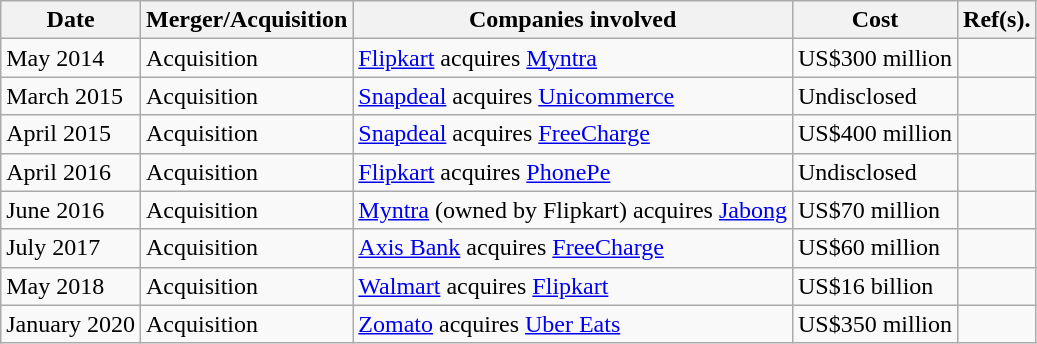<table class="wikitable sortable">
<tr>
<th>Date</th>
<th>Merger/Acquisition</th>
<th>Companies involved</th>
<th>Cost</th>
<th>Ref(s).</th>
</tr>
<tr>
<td>May 2014</td>
<td>Acquisition</td>
<td><a href='#'>Flipkart</a> acquires <a href='#'>Myntra</a></td>
<td>US$300 million</td>
<td></td>
</tr>
<tr>
<td>March 2015</td>
<td>Acquisition</td>
<td><a href='#'>Snapdeal</a> acquires <a href='#'>Unicommerce</a></td>
<td>Undisclosed</td>
<td></td>
</tr>
<tr>
<td>April 2015</td>
<td>Acquisition</td>
<td><a href='#'>Snapdeal</a> acquires <a href='#'>FreeCharge</a></td>
<td>US$400 million</td>
<td></td>
</tr>
<tr>
<td>April 2016</td>
<td>Acquisition</td>
<td><a href='#'>Flipkart</a> acquires <a href='#'>PhonePe</a></td>
<td>Undisclosed</td>
<td></td>
</tr>
<tr>
<td>June 2016</td>
<td>Acquisition</td>
<td><a href='#'>Myntra</a> (owned by Flipkart) acquires <a href='#'>Jabong</a></td>
<td>US$70 million</td>
<td></td>
</tr>
<tr>
<td>July 2017</td>
<td>Acquisition</td>
<td><a href='#'>Axis Bank</a> acquires <a href='#'>FreeCharge</a></td>
<td>US$60 million</td>
<td></td>
</tr>
<tr>
<td>May 2018</td>
<td>Acquisition</td>
<td><a href='#'>Walmart</a> acquires <a href='#'>Flipkart</a></td>
<td>US$16 billion</td>
<td></td>
</tr>
<tr>
<td>January 2020</td>
<td>Acquisition</td>
<td><a href='#'>Zomato</a> acquires <a href='#'>Uber Eats</a></td>
<td>US$350 million</td>
<td></td>
</tr>
</table>
